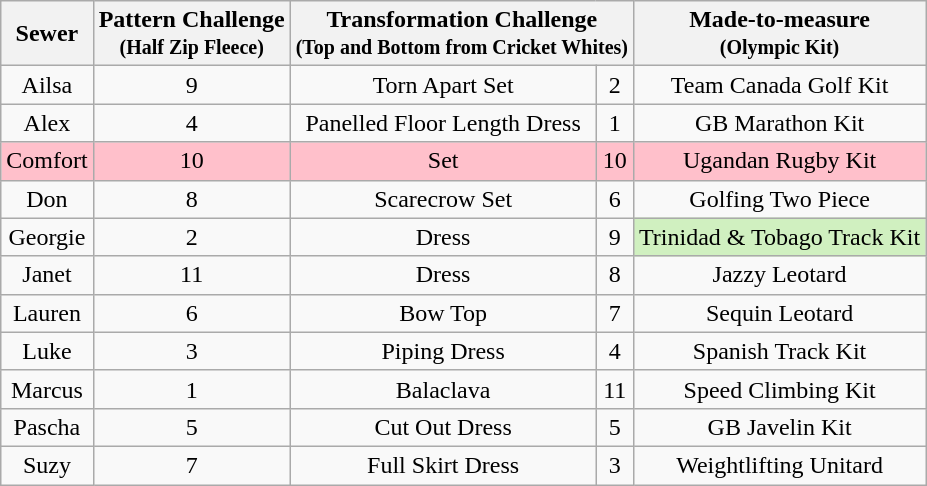<table class="wikitable" style="text-align:center;">
<tr>
<th>Sewer</th>
<th>Pattern Challenge<br><small>(Half Zip Fleece)</small></th>
<th colspan="2">Transformation Challenge<br><small>(Top and Bottom from Cricket Whites)</small></th>
<th>Made-to-measure<br><small>(Olympic Kit)</small></th>
</tr>
<tr>
<td>Ailsa</td>
<td>9</td>
<td>Torn Apart Set</td>
<td>2</td>
<td>Team Canada Golf Kit</td>
</tr>
<tr>
<td>Alex</td>
<td>4</td>
<td>Panelled Floor Length Dress</td>
<td>1</td>
<td>GB Marathon Kit</td>
</tr>
<tr style="background:pink">
<td>Comfort</td>
<td>10</td>
<td>Set</td>
<td>10</td>
<td>Ugandan Rugby Kit</td>
</tr>
<tr>
<td>Don</td>
<td>8</td>
<td>Scarecrow Set</td>
<td>6</td>
<td>Golfing Two Piece</td>
</tr>
<tr>
<td>Georgie</td>
<td>2</td>
<td>Dress</td>
<td>9</td>
<td style="background:#d0f0c0">Trinidad & Tobago Track Kit</td>
</tr>
<tr>
<td>Janet</td>
<td>11</td>
<td>Dress</td>
<td>8</td>
<td>Jazzy Leotard</td>
</tr>
<tr>
<td>Lauren</td>
<td>6</td>
<td>Bow Top</td>
<td>7</td>
<td>Sequin Leotard</td>
</tr>
<tr>
<td>Luke</td>
<td>3</td>
<td>Piping Dress</td>
<td>4</td>
<td>Spanish Track Kit</td>
</tr>
<tr>
<td>Marcus</td>
<td>1</td>
<td>Balaclava</td>
<td>11</td>
<td>Speed Climbing Kit</td>
</tr>
<tr>
<td>Pascha</td>
<td>5</td>
<td>Cut Out Dress</td>
<td>5</td>
<td>GB Javelin Kit</td>
</tr>
<tr>
<td>Suzy</td>
<td>7</td>
<td>Full Skirt Dress</td>
<td>3</td>
<td>Weightlifting Unitard</td>
</tr>
</table>
